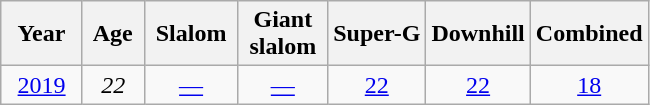<table class=wikitable style="text-align:center">
<tr>
<th>  Year  </th>
<th> Age </th>
<th> Slalom </th>
<th> Giant <br> slalom </th>
<th>Super-G</th>
<th>Downhill</th>
<th>Combined</th>
</tr>
<tr>
<td><a href='#'>2019</a></td>
<td><em>22</em></td>
<td><a href='#'>—</a></td>
<td><a href='#'>—</a></td>
<td><a href='#'>22</a></td>
<td><a href='#'>22</a></td>
<td><a href='#'>18</a></td>
</tr>
</table>
